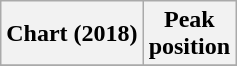<table class="wikitable sortable plainrowheaders" style="text-align:center">
<tr>
<th scope="col">Chart (2018)</th>
<th scope="col">Peak<br>position</th>
</tr>
<tr>
</tr>
</table>
